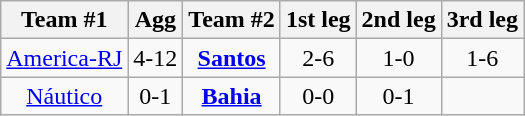<table class="wikitable" style="text-align: center">
<tr>
<th>Team #1</th>
<th>Agg</th>
<th>Team #2</th>
<th>1st leg</th>
<th>2nd leg</th>
<th>3rd leg</th>
</tr>
<tr>
<td><a href='#'>America-RJ</a></td>
<td>4-12</td>
<td><strong><a href='#'>Santos</a></strong></td>
<td>2-6</td>
<td>1-0</td>
<td>1-6</td>
</tr>
<tr>
<td><a href='#'>Náutico</a></td>
<td>0-1</td>
<td><strong><a href='#'>Bahia</a></strong></td>
<td>0-0</td>
<td>0-1</td>
<td></td>
</tr>
</table>
